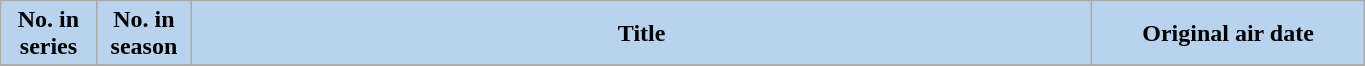<table class="wikitable plainrowheaders" style="width:72%;">
<tr>
<th scope="col" style="background-color: #B9D3EE; color: #000000;" width=7%>No. in<br>series</th>
<th scope="col" style="background-color: #B9D3EE; color: #000000;" width=7%>No. in<br>season</th>
<th scope="col" style="background-color: #B9D3EE; color: #000000;">Title</th>
<th scope="col" style="background-color: #B9D3EE; color: #000000;" width=20%>Original air date</th>
</tr>
<tr>
</tr>
</table>
